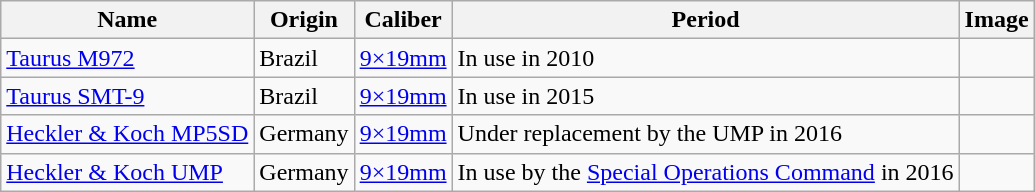<table class="wikitable mw-collapsible mw-collapsed">
<tr>
<th>Name</th>
<th>Origin</th>
<th>Caliber</th>
<th>Period</th>
<th>Image</th>
</tr>
<tr>
<td><a href='#'>Taurus M972</a></td>
<td>Brazil</td>
<td><a href='#'>9×19mm</a></td>
<td>In use in 2010</td>
<td></td>
</tr>
<tr>
<td><a href='#'>Taurus SMT-9</a></td>
<td>Brazil</td>
<td><a href='#'>9×19mm</a></td>
<td>In use in 2015</td>
<td></td>
</tr>
<tr>
<td><a href='#'>Heckler & Koch MP5SD</a></td>
<td>Germany</td>
<td><a href='#'>9×19mm</a></td>
<td>Under replacement by the UMP in 2016</td>
<td></td>
</tr>
<tr>
<td><a href='#'>Heckler & Koch UMP</a></td>
<td>Germany</td>
<td><a href='#'>9×19mm</a></td>
<td>In use by the <a href='#'>Special Operations Command</a> in 2016</td>
<td></td>
</tr>
</table>
